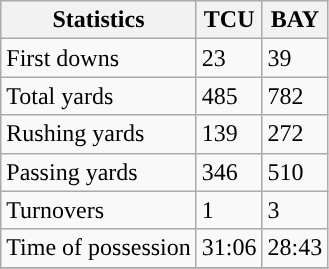<table class="wikitable">
<tr>
<th>Statistics</th>
<th>TCU</th>
<th>BAY</th>
</tr>
<tr>
<td>First downs</td>
<td>23</td>
<td>39</td>
</tr>
<tr>
<td>Total yards</td>
<td>485</td>
<td>782</td>
</tr>
<tr>
<td>Rushing yards</td>
<td>139</td>
<td>272</td>
</tr>
<tr>
<td>Passing yards</td>
<td>346</td>
<td>510</td>
</tr>
<tr>
<td>Turnovers</td>
<td>1</td>
<td>3</td>
</tr>
<tr>
<td>Time of possession</td>
<td>31:06</td>
<td>28:43</td>
</tr>
<tr>
</tr>
</table>
